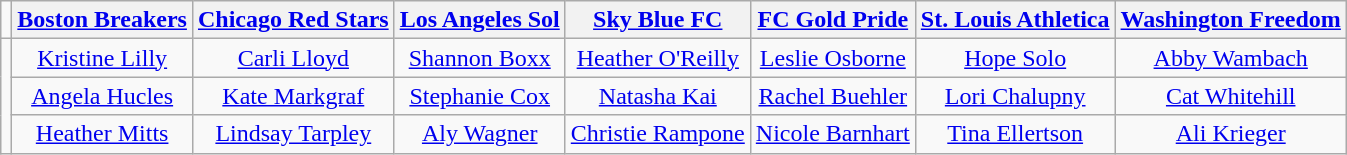<table class="wikitable" style="text-align:center">
<tr>
<td></td>
<th><a href='#'>Boston Breakers</a></th>
<th><a href='#'>Chicago Red Stars</a></th>
<th><a href='#'>Los Angeles Sol</a></th>
<th><a href='#'>Sky Blue FC</a></th>
<th><a href='#'>FC Gold Pride</a></th>
<th><a href='#'>St. Louis Athletica</a></th>
<th><a href='#'>Washington Freedom</a></th>
</tr>
<tr>
<td rowspan=3></td>
<td><a href='#'>Kristine Lilly</a></td>
<td><a href='#'>Carli Lloyd</a></td>
<td><a href='#'>Shannon Boxx</a></td>
<td><a href='#'>Heather O'Reilly</a></td>
<td><a href='#'>Leslie Osborne</a></td>
<td><a href='#'>Hope Solo</a></td>
<td><a href='#'>Abby Wambach</a></td>
</tr>
<tr>
<td><a href='#'>Angela Hucles</a></td>
<td><a href='#'>Kate Markgraf</a></td>
<td><a href='#'>Stephanie Cox</a></td>
<td><a href='#'>Natasha Kai</a></td>
<td><a href='#'>Rachel Buehler</a></td>
<td><a href='#'>Lori Chalupny</a></td>
<td><a href='#'>Cat Whitehill</a></td>
</tr>
<tr>
<td><a href='#'>Heather Mitts</a></td>
<td><a href='#'>Lindsay Tarpley</a></td>
<td><a href='#'>Aly Wagner</a></td>
<td><a href='#'>Christie Rampone</a></td>
<td><a href='#'>Nicole Barnhart</a></td>
<td><a href='#'>Tina Ellertson</a></td>
<td><a href='#'>Ali Krieger</a></td>
</tr>
</table>
